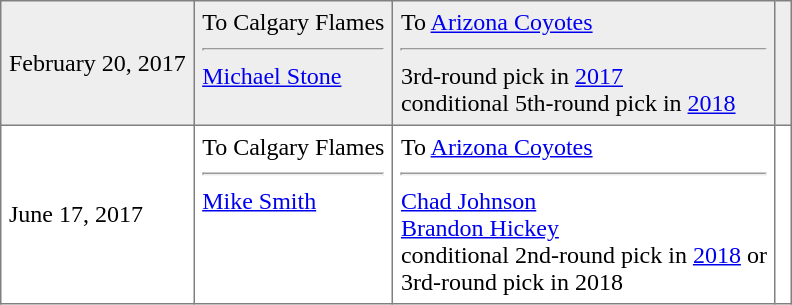<table border="1" style="border-collapse:collapse;"  cellpadding="5">
<tr style="background:#eee;">
<td>February 20, 2017</td>
<td valign="top">To Calgary Flames<hr> <a href='#'>Michael Stone</a></td>
<td valign="top">To <a href='#'>Arizona Coyotes</a><hr> 3rd-round pick in <a href='#'>2017</a><br><span>conditional</span> 5th-round pick in <a href='#'>2018</a></td>
<td></td>
</tr>
<tr>
<td>June 17, 2017</td>
<td valign="top">To Calgary Flames<hr> <a href='#'>Mike Smith</a></td>
<td valign="top">To <a href='#'>Arizona Coyotes</a><hr> <a href='#'>Chad Johnson</a><br><a href='#'>Brandon Hickey</a><br><span>conditional</span> 2nd-round pick in <a href='#'>2018</a> or <br>     3rd-round pick in 2018</td>
<td></td>
</tr>
</table>
